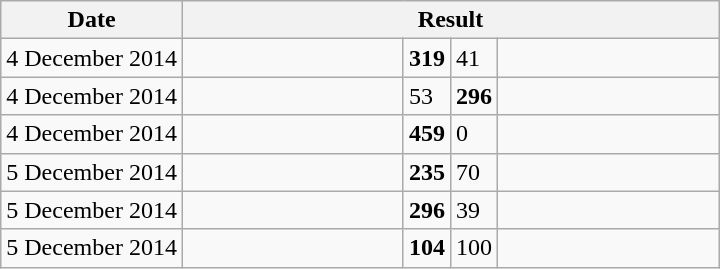<table class="wikitable">
<tr>
<th>Date</th>
<th colspan=4>Result</th>
</tr>
<tr>
<td>4 December 2014</td>
<td width=140px><strong></strong></td>
<td style="text-align:left;"><strong>319</strong></td>
<td>41</td>
<td width=140px style="text-align:left;"></td>
</tr>
<tr>
<td>4 December 2014</td>
<td width=140px></td>
<td style="text-align:left;">53</td>
<td><strong>296</strong></td>
<td width=140px style="text-align:left;"><strong></strong></td>
</tr>
<tr>
<td>4 December 2014</td>
<td width=140px><strong></strong></td>
<td style="text-align:left;"><strong>459</strong></td>
<td>0</td>
<td width=140px style="text-align:left;"></td>
</tr>
<tr>
<td>5 December 2014</td>
<td width=140px><strong></strong></td>
<td style="text-align:left;"><strong>235</strong></td>
<td>70</td>
<td width=140px style="text-align:left;"></td>
</tr>
<tr>
<td>5 December 2014</td>
<td width=140px><strong></strong></td>
<td style="text-align:left;"><strong>296</strong></td>
<td>39</td>
<td width=140px style="text-align:left;"></td>
</tr>
<tr>
<td>5 December 2014</td>
<td width=140px><strong></strong></td>
<td style="text-align:left;"><strong>104</strong></td>
<td>100</td>
<td width=140px style="text-align:left;"></td>
</tr>
</table>
